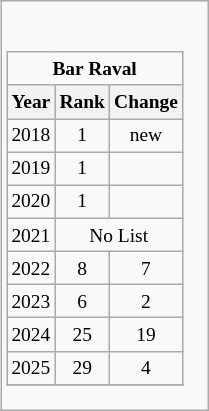<table class="wikitable" style="font-size: 90%; text-align: center; float: right; margin-left: 1em">
<tr>
<td><br><table class="wikitable" style="font-size: 90%; text-align: center;">
<tr>
<td colspan="3"><strong>Bar Raval</strong></td>
</tr>
<tr>
<th>Year</th>
<th>Rank</th>
<th>Change</th>
</tr>
<tr>
<td>2018</td>
<td>1</td>
<td>new</td>
</tr>
<tr>
<td>2019</td>
<td>1</td>
<td></td>
</tr>
<tr>
<td>2020</td>
<td>1</td>
<td></td>
</tr>
<tr>
<td>2021</td>
<td colspan="2">No List</td>
</tr>
<tr>
<td>2022</td>
<td>8</td>
<td> 7</td>
</tr>
<tr>
<td>2023</td>
<td>6</td>
<td> 2</td>
</tr>
<tr>
<td>2024</td>
<td>25</td>
<td> 19</td>
</tr>
<tr>
<td>2025</td>
<td>29</td>
<td> 4</td>
</tr>
<tr>
</tr>
</table>
</td>
</tr>
</table>
